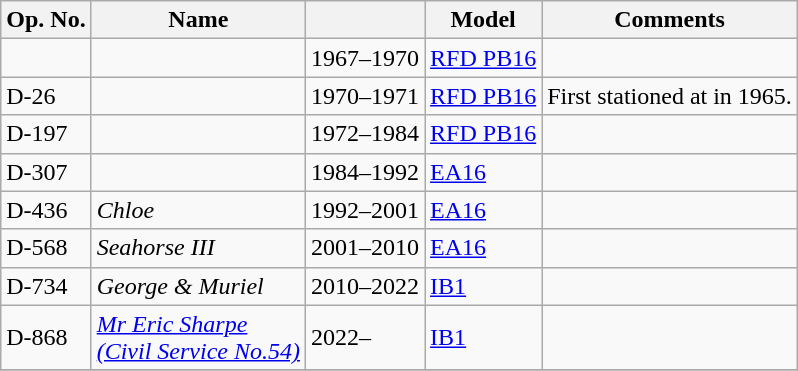<table class="wikitable">
<tr>
<th>Op. No.</th>
<th>Name</th>
<th></th>
<th>Model</th>
<th>Comments</th>
</tr>
<tr>
<td></td>
<td></td>
<td>1967–1970</td>
<td><a href='#'>RFD PB16</a></td>
<td></td>
</tr>
<tr>
<td>D-26</td>
<td></td>
<td>1970–1971</td>
<td><a href='#'>RFD PB16</a></td>
<td>First stationed at  in 1965.</td>
</tr>
<tr>
<td>D-197</td>
<td></td>
<td>1972–1984</td>
<td><a href='#'>RFD PB16</a></td>
<td></td>
</tr>
<tr>
<td>D-307</td>
<td></td>
<td>1984–1992</td>
<td><a href='#'>EA16</a></td>
<td></td>
</tr>
<tr>
<td>D-436</td>
<td><em>Chloe</em></td>
<td>1992–2001</td>
<td><a href='#'>EA16</a></td>
<td></td>
</tr>
<tr>
<td>D-568</td>
<td><em>Seahorse III</em></td>
<td>2001–2010</td>
<td><a href='#'>EA16</a></td>
<td></td>
</tr>
<tr>
<td>D-734</td>
<td><em>George & Muriel</em></td>
<td>2010–2022</td>
<td><a href='#'>IB1</a></td>
<td></td>
</tr>
<tr>
<td>D-868</td>
<td><a href='#'><em>Mr Eric Sharpe<br>(Civil Service No.54)</em></a></td>
<td>2022–</td>
<td><a href='#'>IB1</a></td>
<td></td>
</tr>
<tr>
</tr>
</table>
